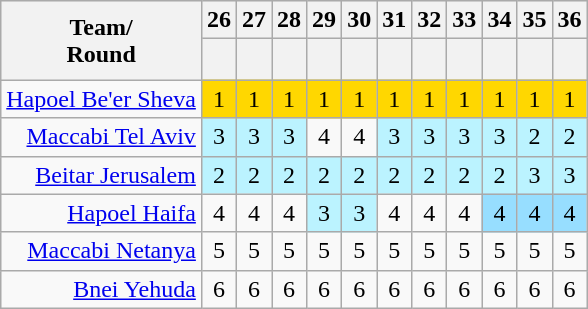<table class="wikitable sortable" style="text-align: center; font-size: 100%">
<tr style="background:#EFEFEF">
<th rowspan=2>Team/<br>Round</th>
<th>26</th>
<th>27</th>
<th>28</th>
<th>29</th>
<th>30</th>
<th>31</th>
<th>32</th>
<th>33</th>
<th>34</th>
<th>35</th>
<th>36</th>
</tr>
<tr>
<th height="20"></th>
<th></th>
<th></th>
<th></th>
<th></th>
<th></th>
<th></th>
<th></th>
<th></th>
<th></th>
<th></th>
</tr>
<tr>
<td align="right"><a href='#'>Hapoel Be'er Sheva</a></td>
<td bgcolor="gold">1</td>
<td bgcolor="gold">1</td>
<td bgcolor="gold">1</td>
<td bgcolor="gold">1</td>
<td bgcolor="gold">1</td>
<td bgcolor="gold">1</td>
<td bgcolor="gold">1</td>
<td bgcolor="gold">1</td>
<td bgcolor="gold">1</td>
<td bgcolor="gold">1</td>
<td bgcolor="gold">1</td>
</tr>
<tr>
<td align="right"><a href='#'>Maccabi Tel Aviv</a></td>
<td bgcolor="BBF3FF">3</td>
<td bgcolor="BBF3FF">3</td>
<td bgcolor="BBF3FF">3</td>
<td>4</td>
<td>4</td>
<td bgcolor="BBF3FF">3</td>
<td bgcolor="BBF3FF">3</td>
<td bgcolor="BBF3FF">3</td>
<td bgcolor="BBF3FF">3</td>
<td bgcolor="BBF3FF">2</td>
<td bgcolor="BBF3FF">2</td>
</tr>
<tr>
<td align="right"><a href='#'>Beitar Jerusalem</a></td>
<td bgcolor="BBF3FF">2</td>
<td bgcolor="BBF3FF">2</td>
<td bgcolor="BBF3FF">2</td>
<td bgcolor="BBF3FF">2</td>
<td bgcolor="BBF3FF">2</td>
<td bgcolor="BBF3FF">2</td>
<td bgcolor="BBF3FF">2</td>
<td bgcolor="BBF3FF">2</td>
<td bgcolor="BBF3FF">2</td>
<td bgcolor="BBF3FF">3</td>
<td bgcolor="BBF3FF">3</td>
</tr>
<tr>
<td align="right"><a href='#'>Hapoel Haifa</a></td>
<td>4</td>
<td>4</td>
<td>4</td>
<td bgcolor="BBF3FF">3</td>
<td bgcolor="BBF3FF">3</td>
<td>4</td>
<td>4</td>
<td>4</td>
<td bgcolor="97DEFF">4</td>
<td bgcolor="97DEFF">4</td>
<td bgcolor="97DEFF">4</td>
</tr>
<tr>
<td align="right"><a href='#'>Maccabi Netanya</a></td>
<td>5</td>
<td>5</td>
<td>5</td>
<td>5</td>
<td>5</td>
<td>5</td>
<td>5</td>
<td>5</td>
<td>5</td>
<td>5</td>
<td>5</td>
</tr>
<tr>
<td align="right"><a href='#'>Bnei Yehuda</a></td>
<td>6</td>
<td>6</td>
<td>6</td>
<td>6</td>
<td>6</td>
<td>6</td>
<td>6</td>
<td>6</td>
<td>6</td>
<td>6</td>
<td>6</td>
</tr>
</table>
